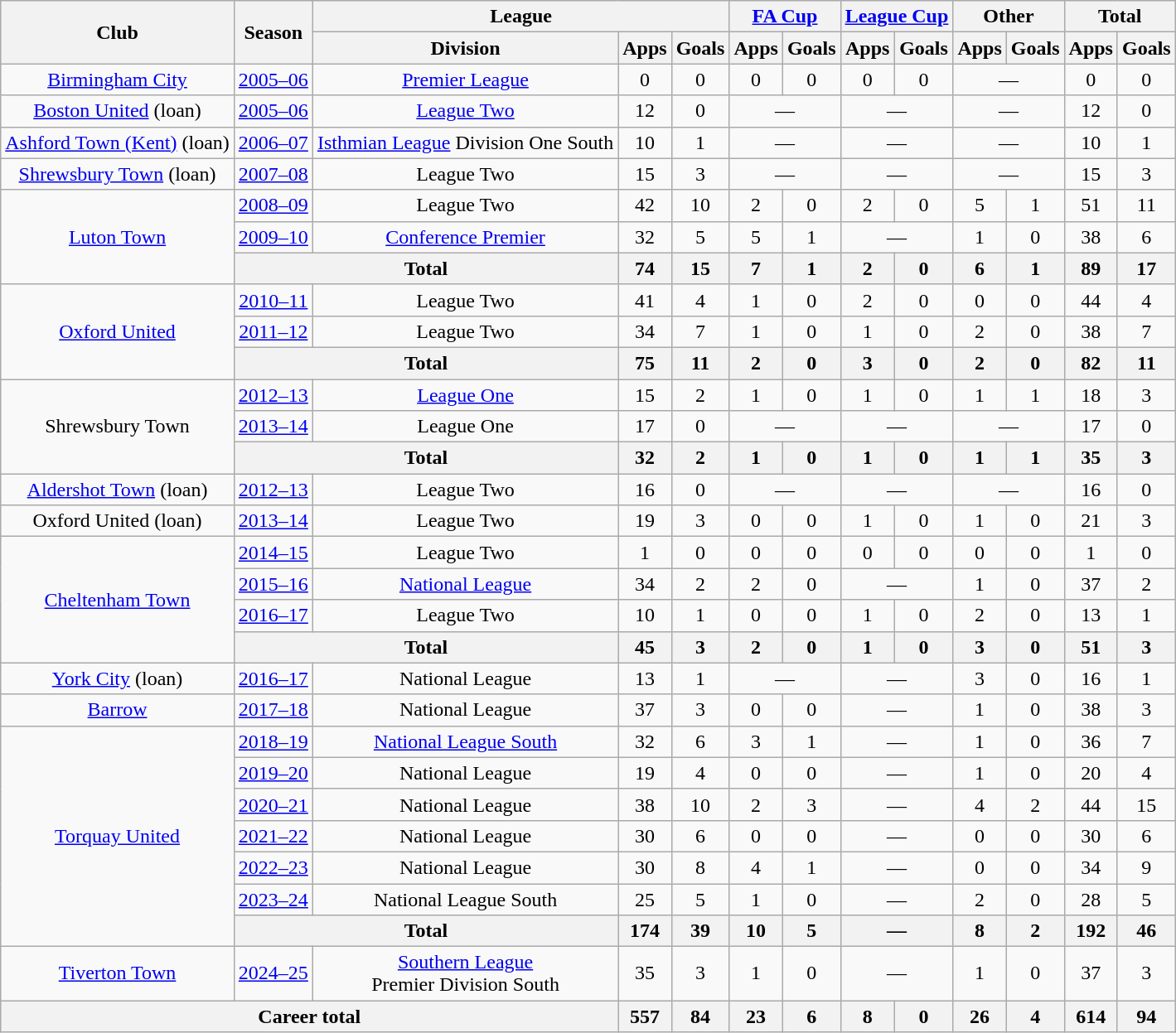<table class=wikitable style="text-align: center">
<tr>
<th rowspan=2>Club</th>
<th rowspan=2>Season</th>
<th colspan=3>League</th>
<th colspan=2><a href='#'>FA Cup</a></th>
<th colspan=2><a href='#'>League Cup</a></th>
<th colspan=2>Other</th>
<th colspan=2>Total</th>
</tr>
<tr>
<th>Division</th>
<th>Apps</th>
<th>Goals</th>
<th>Apps</th>
<th>Goals</th>
<th>Apps</th>
<th>Goals</th>
<th>Apps</th>
<th>Goals</th>
<th>Apps</th>
<th>Goals</th>
</tr>
<tr>
<td><a href='#'>Birmingham City</a></td>
<td><a href='#'>2005–06</a></td>
<td><a href='#'>Premier League</a></td>
<td>0</td>
<td>0</td>
<td>0</td>
<td>0</td>
<td>0</td>
<td>0</td>
<td colspan=2>—</td>
<td>0</td>
<td>0</td>
</tr>
<tr>
<td><a href='#'>Boston United</a> (loan)</td>
<td><a href='#'>2005–06</a></td>
<td><a href='#'>League Two</a></td>
<td>12</td>
<td>0</td>
<td colspan=2>—</td>
<td colspan=2>—</td>
<td colspan=2>—</td>
<td>12</td>
<td>0</td>
</tr>
<tr>
<td><a href='#'>Ashford Town (Kent)</a> (loan)</td>
<td><a href='#'>2006–07</a></td>
<td><a href='#'>Isthmian League</a> Division One South</td>
<td>10</td>
<td>1</td>
<td colspan=2>—</td>
<td colspan=2>—</td>
<td colspan=2>—</td>
<td>10</td>
<td>1</td>
</tr>
<tr>
<td><a href='#'>Shrewsbury Town</a> (loan)</td>
<td><a href='#'>2007–08</a></td>
<td>League Two</td>
<td>15</td>
<td>3</td>
<td colspan=2>—</td>
<td colspan=2>—</td>
<td colspan=2>—</td>
<td>15</td>
<td>3</td>
</tr>
<tr>
<td rowspan=3><a href='#'>Luton Town</a></td>
<td><a href='#'>2008–09</a></td>
<td>League Two</td>
<td>42</td>
<td>10</td>
<td>2</td>
<td>0</td>
<td>2</td>
<td>0</td>
<td>5</td>
<td>1</td>
<td>51</td>
<td>11</td>
</tr>
<tr>
<td><a href='#'>2009–10</a></td>
<td><a href='#'>Conference Premier</a></td>
<td>32</td>
<td>5</td>
<td>5</td>
<td>1</td>
<td colspan=2>—</td>
<td>1</td>
<td>0</td>
<td>38</td>
<td>6</td>
</tr>
<tr>
<th colspan=2>Total</th>
<th>74</th>
<th>15</th>
<th>7</th>
<th>1</th>
<th>2</th>
<th>0</th>
<th>6</th>
<th>1</th>
<th>89</th>
<th>17</th>
</tr>
<tr>
<td rowspan=3><a href='#'>Oxford United</a></td>
<td><a href='#'>2010–11</a></td>
<td>League Two</td>
<td>41</td>
<td>4</td>
<td>1</td>
<td>0</td>
<td>2</td>
<td>0</td>
<td>0</td>
<td>0</td>
<td>44</td>
<td>4</td>
</tr>
<tr>
<td><a href='#'>2011–12</a></td>
<td>League Two</td>
<td>34</td>
<td>7</td>
<td>1</td>
<td>0</td>
<td>1</td>
<td>0</td>
<td>2</td>
<td>0</td>
<td>38</td>
<td>7</td>
</tr>
<tr>
<th colspan=2>Total</th>
<th>75</th>
<th>11</th>
<th>2</th>
<th>0</th>
<th>3</th>
<th>0</th>
<th>2</th>
<th>0</th>
<th>82</th>
<th>11</th>
</tr>
<tr>
<td rowspan=3>Shrewsbury Town</td>
<td><a href='#'>2012–13</a></td>
<td><a href='#'>League One</a></td>
<td>15</td>
<td>2</td>
<td>1</td>
<td>0</td>
<td>1</td>
<td>0</td>
<td>1</td>
<td>1</td>
<td>18</td>
<td>3</td>
</tr>
<tr>
<td><a href='#'>2013–14</a></td>
<td>League One</td>
<td>17</td>
<td>0</td>
<td colspan=2>—</td>
<td colspan=2>—</td>
<td colspan=2>—</td>
<td>17</td>
<td>0</td>
</tr>
<tr>
<th colspan=2>Total</th>
<th>32</th>
<th>2</th>
<th>1</th>
<th>0</th>
<th>1</th>
<th>0</th>
<th>1</th>
<th>1</th>
<th>35</th>
<th>3</th>
</tr>
<tr>
<td><a href='#'>Aldershot Town</a> (loan)</td>
<td><a href='#'>2012–13</a></td>
<td>League Two</td>
<td>16</td>
<td>0</td>
<td colspan=2>—</td>
<td colspan=2>—</td>
<td colspan=2>—</td>
<td>16</td>
<td>0</td>
</tr>
<tr>
<td>Oxford United (loan)</td>
<td><a href='#'>2013–14</a></td>
<td>League Two</td>
<td>19</td>
<td>3</td>
<td>0</td>
<td>0</td>
<td>1</td>
<td>0</td>
<td>1</td>
<td>0</td>
<td>21</td>
<td>3</td>
</tr>
<tr>
<td rowspan=4><a href='#'>Cheltenham Town</a></td>
<td><a href='#'>2014–15</a></td>
<td>League Two</td>
<td>1</td>
<td>0</td>
<td>0</td>
<td>0</td>
<td>0</td>
<td>0</td>
<td>0</td>
<td>0</td>
<td>1</td>
<td>0</td>
</tr>
<tr>
<td><a href='#'>2015–16</a></td>
<td><a href='#'>National League</a></td>
<td>34</td>
<td>2</td>
<td>2</td>
<td>0</td>
<td colspan=2>—</td>
<td>1</td>
<td>0</td>
<td>37</td>
<td>2</td>
</tr>
<tr>
<td><a href='#'>2016–17</a></td>
<td>League Two</td>
<td>10</td>
<td>1</td>
<td>0</td>
<td>0</td>
<td>1</td>
<td>0</td>
<td>2</td>
<td>0</td>
<td>13</td>
<td>1</td>
</tr>
<tr>
<th colspan=2>Total</th>
<th>45</th>
<th>3</th>
<th>2</th>
<th>0</th>
<th>1</th>
<th>0</th>
<th>3</th>
<th>0</th>
<th>51</th>
<th>3</th>
</tr>
<tr>
<td><a href='#'>York City</a> (loan)</td>
<td><a href='#'>2016–17</a></td>
<td>National League</td>
<td>13</td>
<td>1</td>
<td colspan=2>—</td>
<td colspan=2>—</td>
<td>3</td>
<td>0</td>
<td>16</td>
<td>1</td>
</tr>
<tr>
<td><a href='#'>Barrow</a></td>
<td><a href='#'>2017–18</a></td>
<td>National League</td>
<td>37</td>
<td>3</td>
<td>0</td>
<td>0</td>
<td colspan=2>—</td>
<td>1</td>
<td>0</td>
<td>38</td>
<td>3</td>
</tr>
<tr>
<td rowspan=7><a href='#'>Torquay United</a></td>
<td><a href='#'>2018–19</a></td>
<td><a href='#'>National League South</a></td>
<td>32</td>
<td>6</td>
<td>3</td>
<td>1</td>
<td colspan=2>—</td>
<td>1</td>
<td>0</td>
<td>36</td>
<td>7</td>
</tr>
<tr>
<td><a href='#'>2019–20</a></td>
<td>National League</td>
<td>19</td>
<td>4</td>
<td>0</td>
<td>0</td>
<td colspan=2>—</td>
<td>1</td>
<td>0</td>
<td>20</td>
<td>4</td>
</tr>
<tr>
<td><a href='#'>2020–21</a></td>
<td>National League</td>
<td>38</td>
<td>10</td>
<td>2</td>
<td>3</td>
<td colspan=2>—</td>
<td>4</td>
<td>2</td>
<td>44</td>
<td>15</td>
</tr>
<tr>
<td><a href='#'>2021–22</a></td>
<td>National League</td>
<td>30</td>
<td>6</td>
<td>0</td>
<td>0</td>
<td colspan=2>—</td>
<td>0</td>
<td>0</td>
<td>30</td>
<td>6</td>
</tr>
<tr>
<td><a href='#'>2022–23</a></td>
<td>National League</td>
<td>30</td>
<td>8</td>
<td>4</td>
<td>1</td>
<td colspan=2>—</td>
<td>0</td>
<td>0</td>
<td>34</td>
<td>9</td>
</tr>
<tr>
<td><a href='#'>2023–24</a></td>
<td>National League South</td>
<td>25</td>
<td>5</td>
<td>1</td>
<td>0</td>
<td colspan=2>—</td>
<td>2</td>
<td>0</td>
<td>28</td>
<td>5</td>
</tr>
<tr>
<th colspan=2>Total</th>
<th>174</th>
<th>39</th>
<th>10</th>
<th>5</th>
<th colspan=2>—</th>
<th>8</th>
<th>2</th>
<th>192</th>
<th>46</th>
</tr>
<tr>
<td><a href='#'>Tiverton Town</a></td>
<td><a href='#'>2024–25</a></td>
<td><a href='#'>Southern League</a><br>Premier Division South</td>
<td>35</td>
<td>3</td>
<td>1</td>
<td>0</td>
<td colspan=2>—</td>
<td>1</td>
<td>0</td>
<td>37</td>
<td>3</td>
</tr>
<tr>
<th colspan=3>Career total</th>
<th>557</th>
<th>84</th>
<th>23</th>
<th>6</th>
<th>8</th>
<th>0</th>
<th>26</th>
<th>4</th>
<th>614</th>
<th>94</th>
</tr>
</table>
